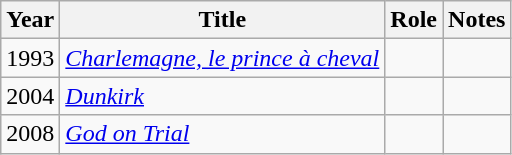<table class="wikitable sortable">
<tr>
<th>Year</th>
<th>Title</th>
<th>Role</th>
<th class="unsortable">Notes</th>
</tr>
<tr>
<td>1993</td>
<td><em><a href='#'>Charlemagne, le prince à cheval</a></em></td>
<td></td>
<td></td>
</tr>
<tr>
<td>2004</td>
<td><em><a href='#'>Dunkirk</a></em></td>
<td></td>
<td></td>
</tr>
<tr>
<td>2008</td>
<td><em><a href='#'>God on Trial</a></em></td>
<td></td>
<td></td>
</tr>
</table>
